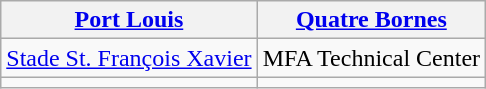<table class="wikitable">
<tr>
<th><a href='#'>Port Louis</a></th>
<th><a href='#'>Quatre Bornes</a></th>
</tr>
<tr>
<td><a href='#'>Stade St. François Xavier</a></td>
<td>MFA Technical Center</td>
</tr>
<tr>
<td></td>
<td></td>
</tr>
</table>
